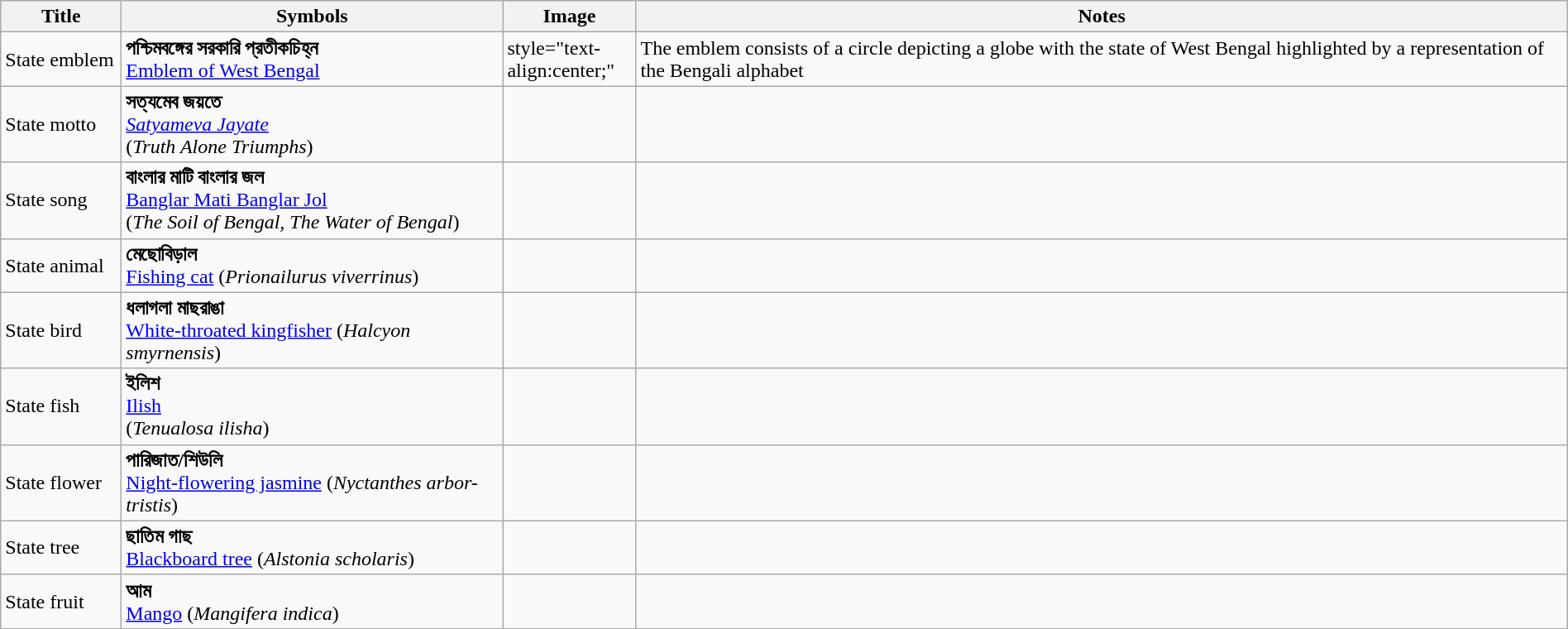<table class="wikitable" style="width: 100%;">
<tr>
<th width=90>Title</th>
<th style="width:300px;">Symbols</th>
<th width=100>Image</th>
<th>Notes</th>
</tr>
<tr>
<td>State emblem</td>
<td><strong>পশ্চিমবঙ্গের সরকারি প্রতীকচিহ্ন</strong><br><a href='#'>Emblem of West Bengal</a></td>
<td>style="text-align:center;"</td>
<td>The emblem consists of a circle depicting a globe with the state of West Bengal highlighted by a representation of the Bengali alphabet</td>
</tr>
<tr>
<td>State motto</td>
<td><strong>সত্যমেব জয়তে</strong>  <br> <em><a href='#'>Satyameva Jayate</a></em><br> (<em>Truth Alone Triumphs</em>)</td>
<td></td>
<td></td>
</tr>
<tr>
<td>State song</td>
<td><strong>বাংলার মাটি বাংলার জল</strong> <br><a href='#'>Banglar Mati Banglar Jol</a> <br>(<em>The Soil of Bengal, The Water of Bengal</em>)</td>
<td style="text-align:center;"></td>
<td></td>
</tr>
<tr>
<td>State animal</td>
<td><strong>মেছোবিড়াল</strong> <br><a href='#'>Fishing cat</a> (<em>Prionailurus viverrinus</em>)</td>
<td align=center></td>
<td></td>
</tr>
<tr>
<td>State bird</td>
<td><strong>ধলাগলা মাছরাঙা</strong> <br><a href='#'>White-throated kingfisher</a> (<em>Halcyon smyrnensis</em>)</td>
<td align=center></td>
<td></td>
</tr>
<tr>
<td>State fish</td>
<td><strong>ইলিশ</strong> <br><a href='#'>Ilish</a> <br>(<em>Tenualosa ilisha</em>)</td>
<td align=center></td>
<td></td>
</tr>
<tr>
<td>State flower</td>
<td><strong>পারিজাত/শিউলি</strong> <br><a href='#'>Night-flowering jasmine</a> (<em>Nyctanthes arbor-tristis</em>)</td>
<td align=center></td>
<td></td>
</tr>
<tr>
<td>State tree</td>
<td><strong>ছাতিম গাছ</strong> <br><a href='#'>Blackboard tree</a> (<em>Alstonia scholaris</em>)</td>
<td align=center></td>
<td></td>
</tr>
<tr>
<td>State fruit</td>
<td><strong>আম</strong> <br><a href='#'>Mango</a> (<em>Mangifera indica</em>)</td>
<td></td>
<td></td>
</tr>
</table>
